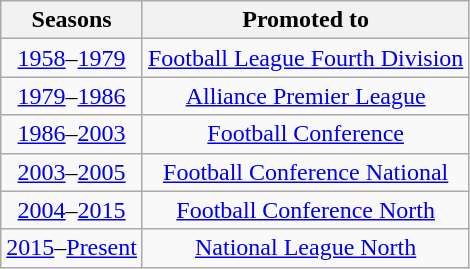<table class="wikitable" style="text-align: center">
<tr>
<th>Seasons</th>
<th>Promoted to</th>
</tr>
<tr>
<td><a href='#'>1958</a>–<a href='#'>1979</a></td>
<td><a href='#'>Football League Fourth Division</a></td>
</tr>
<tr>
<td><a href='#'>1979</a>–<a href='#'>1986</a></td>
<td><a href='#'>Alliance Premier League</a></td>
</tr>
<tr>
<td><a href='#'>1986</a>–<a href='#'>2003</a></td>
<td><a href='#'>Football Conference</a></td>
</tr>
<tr>
<td><a href='#'>2003</a>–<a href='#'>2005</a></td>
<td><a href='#'>Football Conference National</a></td>
</tr>
<tr>
<td><a href='#'>2004</a>–<a href='#'>2015</a></td>
<td><a href='#'>Football Conference North</a></td>
</tr>
<tr>
<td><a href='#'>2015</a>–<a href='#'>Present</a></td>
<td><a href='#'>National League North</a></td>
</tr>
</table>
